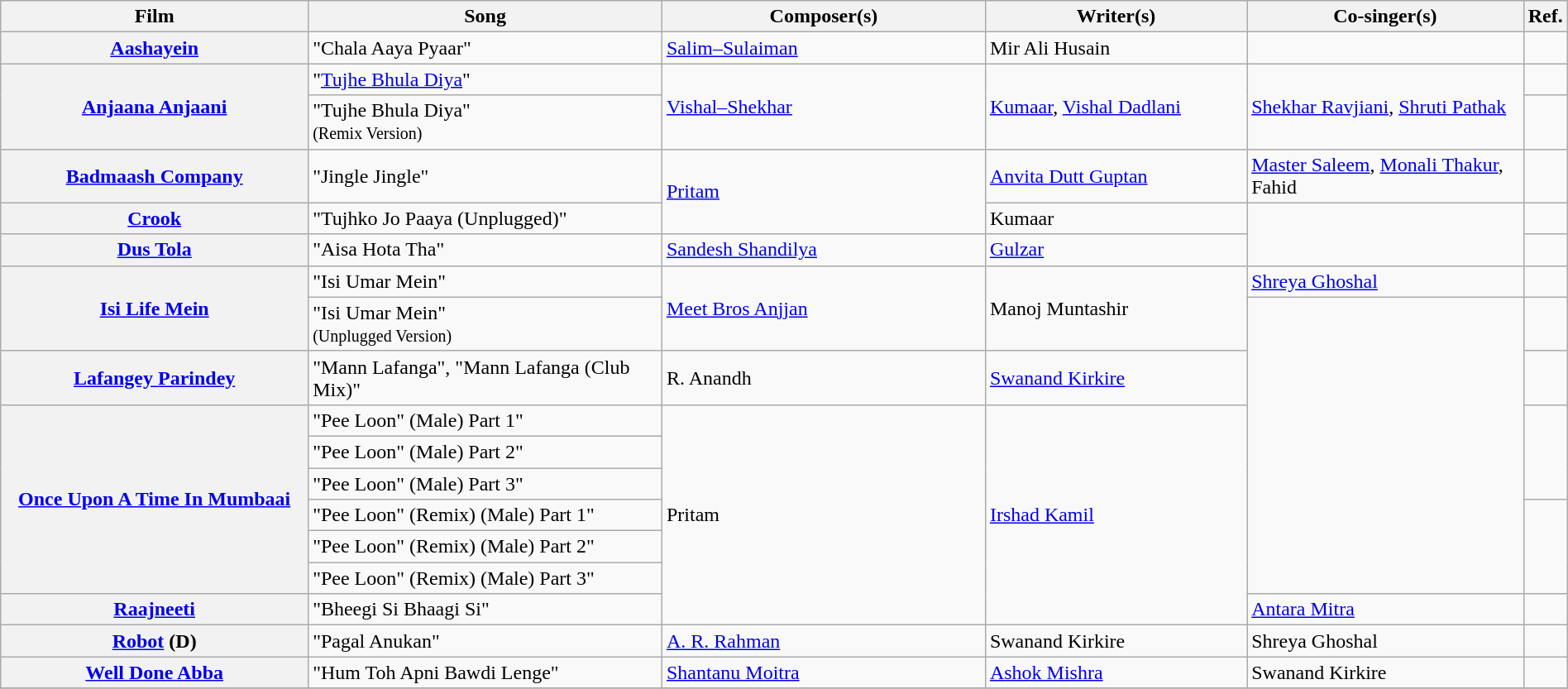<table class="wikitable plainrowheaders" width="100%" "textcolor:#000;">
<tr>
<th scope="col" width=20%><strong>Film</strong></th>
<th scope="col" width=23%><strong>Song</strong></th>
<th scope="col" width=21%><strong>Composer(s)</strong></th>
<th scope="col" width=17%><strong>Writer(s)</strong></th>
<th scope="col" width=18%><strong>Co-singer(s)</strong></th>
<th scope="col" width=1%><strong>Ref.</strong></th>
</tr>
<tr>
<th scope="row"><strong><a href='#'>Aashayein</a></strong></th>
<td>"Chala Aaya Pyaar"</td>
<td><a href='#'>Salim–Sulaiman</a></td>
<td>Mir Ali Husain</td>
<td></td>
<td></td>
</tr>
<tr>
<th scope="row" rowspan="2"><strong><a href='#'>Anjaana Anjaani</a></strong></th>
<td>"<a href='#'>Tujhe Bhula Diya</a>"</td>
<td rowspan="2"><a href='#'>Vishal–Shekhar</a></td>
<td rowspan="2"><a href='#'>Kumaar</a>, <a href='#'>Vishal Dadlani</a></td>
<td rowspan="2"><a href='#'>Shekhar Ravjiani</a>, <a href='#'>Shruti Pathak</a></td>
<td></td>
</tr>
<tr>
<td>"Tujhe Bhula Diya"<br><small>(Remix Version)</small></td>
<td></td>
</tr>
<tr>
<th scope="row"><strong><a href='#'>Badmaash Company</a></strong></th>
<td>"Jingle Jingle"</td>
<td rowspan="2"><a href='#'>Pritam</a></td>
<td><a href='#'>Anvita Dutt Guptan</a></td>
<td><a href='#'>Master Saleem</a>, <a href='#'>Monali Thakur</a>, Fahid</td>
<td></td>
</tr>
<tr>
<th scope="row"><strong><a href='#'>Crook</a></strong></th>
<td>"Tujhko Jo Paaya (Unplugged)"</td>
<td>Kumaar</td>
<td rowspan="2"></td>
<td></td>
</tr>
<tr>
<th scope="row"><strong><a href='#'>Dus Tola</a></strong></th>
<td>"Aisa Hota Tha"</td>
<td><a href='#'>Sandesh Shandilya</a></td>
<td><a href='#'>Gulzar</a></td>
<td></td>
</tr>
<tr>
<th scope="row" rowspan="2"><strong><a href='#'>Isi Life Mein</a></strong></th>
<td>"Isi Umar Mein"</td>
<td rowspan="2"><a href='#'>Meet Bros Anjjan</a></td>
<td rowspan="2">Manoj Muntashir</td>
<td><a href='#'>Shreya Ghoshal</a></td>
<td></td>
</tr>
<tr>
<td>"Isi Umar Mein"<br><small>(Unplugged Version)</small></td>
<td rowspan="8"></td>
<td></td>
</tr>
<tr>
<th scope="row"><strong><a href='#'>Lafangey Parindey</a></strong></th>
<td>"Mann Lafanga", "Mann Lafanga  (Club Mix)"</td>
<td>R. Anandh</td>
<td><a href='#'>Swanand Kirkire</a></td>
<td></td>
</tr>
<tr>
<th scope="row" rowspan="6"><strong><a href='#'>Once Upon A Time In Mumbaai</a></strong></th>
<td>"Pee Loon" (Male) Part 1"</td>
<td rowspan="7">Pritam</td>
<td rowspan="7"><a href='#'>Irshad Kamil</a></td>
<td rowspan="3"></td>
</tr>
<tr>
<td>"Pee Loon" (Male) Part 2"</td>
</tr>
<tr>
<td>"Pee Loon" (Male) Part 3"</td>
</tr>
<tr>
<td>"Pee Loon" (Remix) (Male) Part 1"</td>
<td rowspan="3"></td>
</tr>
<tr>
<td>"Pee Loon" (Remix) (Male) Part 2"</td>
</tr>
<tr>
<td>"Pee Loon" (Remix) (Male) Part 3"</td>
</tr>
<tr>
<th scope="row"><strong><a href='#'>Raajneeti</a></strong></th>
<td>"Bheegi Si Bhaagi Si"</td>
<td><a href='#'>Antara Mitra</a></td>
<td></td>
</tr>
<tr>
<th scope="row"><strong><a href='#'>Robot</a></strong> (D)</th>
<td>"Pagal Anukan"</td>
<td><a href='#'>A. R. Rahman</a></td>
<td>Swanand Kirkire</td>
<td>Shreya Ghoshal</td>
<td></td>
</tr>
<tr>
<th scope="row"><strong><a href='#'>Well Done Abba</a></strong></th>
<td>"Hum Toh Apni Bawdi Lenge"</td>
<td><a href='#'>Shantanu Moitra</a></td>
<td><a href='#'>Ashok Mishra</a></td>
<td>Swanand Kirkire</td>
<td></td>
</tr>
<tr>
</tr>
</table>
